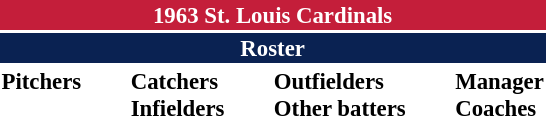<table class="toccolours" style="font-size: 95%;">
<tr>
<th colspan="10" style="background-color: #c41e3a; color: white; text-align: center;">1963 St. Louis Cardinals</th>
</tr>
<tr>
<td colspan="10" style="background-color: #0a2252; color: white; text-align: center;"><strong>Roster</strong></td>
</tr>
<tr>
<td valign="top"><strong>Pitchers</strong><br>













</td>
<td width="25px"></td>
<td valign="top"><strong>Catchers</strong><br>




<strong>Infielders</strong>








</td>
<td width="25px"></td>
<td valign="top"><strong>Outfielders</strong><br>









<strong>Other batters</strong>


</td>
<td width="25px"></td>
<td valign="top"><strong>Manager</strong><br>
<strong>Coaches</strong>



</td>
</tr>
</table>
